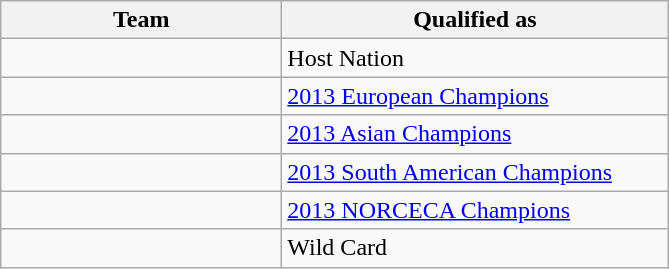<table class="wikitable">
<tr>
<th width=180>Team</th>
<th width=250>Qualified as</th>
</tr>
<tr>
<td></td>
<td>Host Nation</td>
</tr>
<tr>
<td></td>
<td><a href='#'>2013 European Champions</a></td>
</tr>
<tr>
<td></td>
<td><a href='#'>2013 Asian Champions</a></td>
</tr>
<tr>
<td></td>
<td><a href='#'>2013 South American Champions</a></td>
</tr>
<tr>
<td></td>
<td><a href='#'>2013 NORCECA Champions</a></td>
</tr>
<tr>
<td></td>
<td>Wild Card</td>
</tr>
</table>
